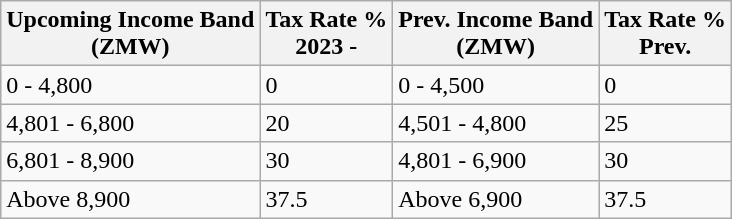<table class="wikitable">
<tr>
<th>Upcoming Income Band<br>(ZMW)</th>
<th>Tax Rate %<br>2023 -</th>
<th>Prev. Income Band<br>(ZMW)</th>
<th>Tax Rate %<br>Prev.</th>
</tr>
<tr>
<td>0 - 4,800</td>
<td>0</td>
<td>0 - 4,500</td>
<td>0</td>
</tr>
<tr>
<td>4,801 - 6,800</td>
<td>20</td>
<td>4,501 - 4,800</td>
<td>25</td>
</tr>
<tr>
<td>6,801 - 8,900</td>
<td>30</td>
<td>4,801 - 6,900</td>
<td>30</td>
</tr>
<tr>
<td>Above  8,900</td>
<td>37.5</td>
<td>Above  6,900</td>
<td>37.5</td>
</tr>
</table>
